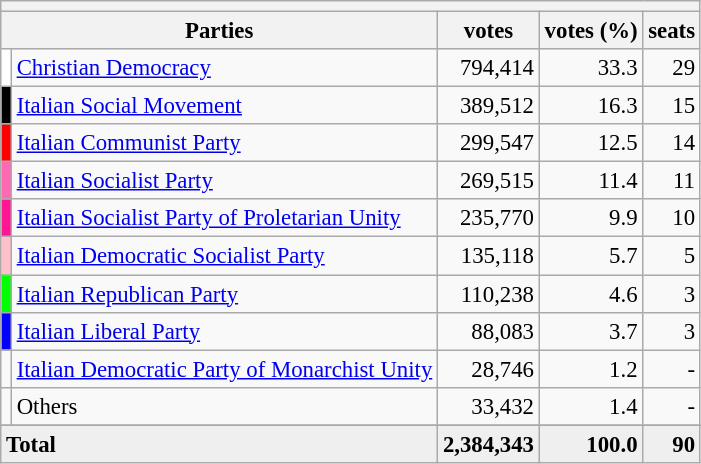<table class="wikitable" style="font-size:95%">
<tr>
<th colspan=5></th>
</tr>
<tr bgcolor="EFEFEF"|->
<th Colspan=2>Parties</th>
<th>votes</th>
<th>votes (%)</th>
<th>seats</th>
</tr>
<tr>
<td bgcolor=White></td>
<td><a href='#'>Christian Democracy</a></td>
<td align=right>794,414</td>
<td align=right>33.3</td>
<td align=right>29</td>
</tr>
<tr>
<td bgcolor=Black></td>
<td><a href='#'>Italian Social Movement</a></td>
<td align=right>389,512</td>
<td align=right>16.3</td>
<td align=right>15</td>
</tr>
<tr>
<td bgcolor=Red></td>
<td><a href='#'>Italian Communist Party</a></td>
<td align=right>299,547</td>
<td align=right>12.5</td>
<td align=right>14</td>
</tr>
<tr>
<td bgcolor=Hotpink></td>
<td><a href='#'>Italian Socialist Party</a></td>
<td align=right>269,515</td>
<td align=right>11.4</td>
<td align=right>11</td>
</tr>
<tr>
<td bgcolor=Deeppink></td>
<td><a href='#'>Italian Socialist Party of Proletarian Unity</a></td>
<td align=right>235,770</td>
<td align=right>9.9</td>
<td align=right>10</td>
</tr>
<tr>
<td bgcolor=Pink></td>
<td><a href='#'>Italian Democratic Socialist Party</a></td>
<td align=right>135,118</td>
<td align=right>5.7</td>
<td align=right>5</td>
</tr>
<tr>
<td bgcolor=Lime></td>
<td><a href='#'>Italian Republican Party</a></td>
<td align=right>110,238</td>
<td align=right>4.6</td>
<td align=right>3</td>
</tr>
<tr>
<td bgcolor=Blue></td>
<td><a href='#'>Italian Liberal Party</a></td>
<td align=right>88,083</td>
<td align=right>3.7</td>
<td align=right>3</td>
</tr>
<tr>
<td bgcolor=></td>
<td><a href='#'>Italian Democratic Party of Monarchist Unity</a></td>
<td align=right>28,746</td>
<td align=right>1.2</td>
<td align=right>-</td>
</tr>
<tr>
<td bgcolor=></td>
<td>Others</td>
<td align=right>33,432</td>
<td align=right>1.4</td>
<td align=right>-</td>
</tr>
<tr>
</tr>
<tr bgcolor="EFEFEF">
<td colspan=2><strong>Total</strong></td>
<td align=right><strong>2,384,343</strong></td>
<td align=right><strong>100.0</strong></td>
<td align=right><strong>90</strong></td>
</tr>
</table>
